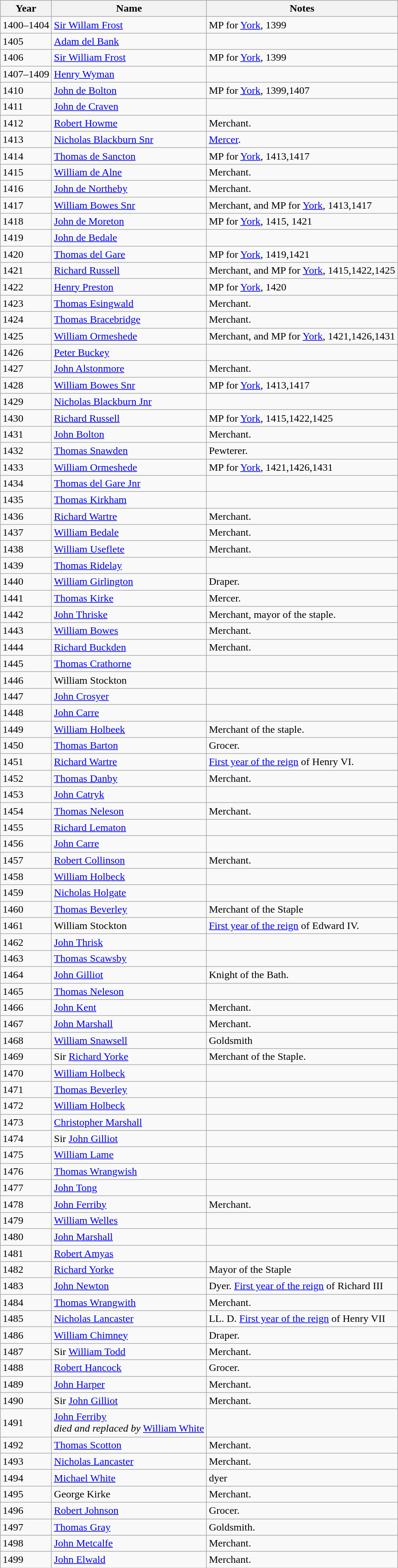<table class="wikitable">
<tr>
<th>Year</th>
<th>Name</th>
<th>Notes</th>
</tr>
<tr>
<td>1400–1404</td>
<td><a href='#'>Sir Willam Frost</a> </td>
<td>MP for <a href='#'>York</a>, 1399</td>
</tr>
<tr>
<td>1405</td>
<td><a href='#'>Adam del Bank</a> </td>
<td></td>
</tr>
<tr>
<td>1406</td>
<td><a href='#'>Sir William Frost</a> </td>
<td>MP for <a href='#'>York</a>, 1399</td>
</tr>
<tr>
<td>1407–1409</td>
<td><a href='#'>Henry Wyman</a> </td>
<td></td>
</tr>
<tr>
<td>1410</td>
<td><a href='#'>John de Bolton</a> </td>
<td>MP for <a href='#'>York</a>, 1399,1407</td>
</tr>
<tr>
<td>1411</td>
<td><a href='#'>John de Craven</a> </td>
<td></td>
</tr>
<tr>
<td>1412</td>
<td><a href='#'>Robert Howme</a> </td>
<td>Merchant.</td>
</tr>
<tr>
<td>1413</td>
<td><a href='#'>Nicholas Blackburn Snr</a> </td>
<td><a href='#'>Mercer</a>.</td>
</tr>
<tr>
<td>1414</td>
<td><a href='#'>Thomas de Sancton</a> </td>
<td>MP for <a href='#'>York</a>, 1413,1417</td>
</tr>
<tr>
<td>1415</td>
<td><a href='#'>William de Alne</a> </td>
<td>Merchant.</td>
</tr>
<tr>
<td>1416</td>
<td><a href='#'>John de Northeby</a> </td>
<td>Merchant.</td>
</tr>
<tr>
<td>1417</td>
<td><a href='#'>William Bowes Snr</a> </td>
<td>Merchant, and MP for <a href='#'>York</a>, 1413,1417</td>
</tr>
<tr>
<td>1418</td>
<td><a href='#'>John de Moreton</a> </td>
<td>MP for <a href='#'>York</a>, 1415, 1421</td>
</tr>
<tr>
<td>1419</td>
<td><a href='#'>John de Bedale</a> </td>
<td></td>
</tr>
<tr>
<td>1420</td>
<td><a href='#'>Thomas del Gare</a> </td>
<td>MP for <a href='#'>York</a>, 1419,1421</td>
</tr>
<tr>
<td>1421</td>
<td><a href='#'>Richard Russell</a></td>
<td>Merchant, and MP for <a href='#'>York</a>, 1415,1422,1425</td>
</tr>
<tr>
<td>1422</td>
<td><a href='#'>Henry Preston</a> </td>
<td>MP for <a href='#'>York</a>, 1420</td>
</tr>
<tr>
<td>1423</td>
<td><a href='#'>Thomas Esingwald</a> </td>
<td>Merchant.</td>
</tr>
<tr>
<td>1424</td>
<td><a href='#'>Thomas Bracebridge</a> </td>
<td>Merchant.</td>
</tr>
<tr>
<td>1425</td>
<td><a href='#'>William Ormeshede</a> </td>
<td>Merchant, and MP for <a href='#'>York</a>, 1421,1426,1431</td>
</tr>
<tr>
<td>1426</td>
<td><a href='#'>Peter Buckey</a> </td>
<td></td>
</tr>
<tr>
<td>1427</td>
<td><a href='#'>John Alstonmore</a> </td>
<td>Merchant.</td>
</tr>
<tr>
<td>1428</td>
<td><a href='#'>William Bowes Snr</a> </td>
<td>MP for <a href='#'>York</a>, 1413,1417</td>
</tr>
<tr>
<td>1429</td>
<td><a href='#'>Nicholas Blackburn Jnr</a> </td>
<td></td>
</tr>
<tr>
<td>1430</td>
<td><a href='#'>Richard Russell</a> </td>
<td>MP for <a href='#'>York</a>, 1415,1422,1425</td>
</tr>
<tr>
<td>1431</td>
<td><a href='#'>John Bolton</a> </td>
<td>Merchant.</td>
</tr>
<tr>
<td>1432</td>
<td><a href='#'>Thomas Snawden</a> </td>
<td>Pewterer.</td>
</tr>
<tr>
<td>1433</td>
<td><a href='#'>William Ormeshede</a> </td>
<td>MP for <a href='#'>York</a>, 1421,1426,1431</td>
</tr>
<tr>
<td>1434</td>
<td><a href='#'>Thomas del Gare Jnr</a> </td>
<td></td>
</tr>
<tr>
<td>1435</td>
<td><a href='#'>Thomas Kirkham</a> </td>
<td></td>
</tr>
<tr>
<td>1436</td>
<td><a href='#'>Richard Wartre</a> </td>
<td>Merchant.</td>
</tr>
<tr>
<td>1437</td>
<td><a href='#'>William Bedale</a> </td>
<td>Merchant.</td>
</tr>
<tr>
<td>1438</td>
<td><a href='#'>William Useflete</a> </td>
<td>Merchant.</td>
</tr>
<tr>
<td>1439</td>
<td><a href='#'>Thomas Ridelay</a> </td>
<td></td>
</tr>
<tr>
<td>1440</td>
<td><a href='#'>William Girlington</a> </td>
<td>Draper.</td>
</tr>
<tr>
<td>1441</td>
<td><a href='#'>Thomas Kirke</a> </td>
<td>Mercer.</td>
</tr>
<tr>
<td>1442</td>
<td><a href='#'>John Thriske</a> </td>
<td>Merchant, mayor of the staple.</td>
</tr>
<tr>
<td>1443</td>
<td><a href='#'>William Bowes</a> </td>
<td>Merchant.</td>
</tr>
<tr>
<td>1444</td>
<td><a href='#'>Richard Buckden</a> </td>
<td>Merchant.</td>
</tr>
<tr>
<td>1445</td>
<td><a href='#'>Thomas Crathorne</a> </td>
<td></td>
</tr>
<tr>
<td>1446</td>
<td>William Stockton </td>
<td></td>
</tr>
<tr>
<td>1447</td>
<td><a href='#'>John Crosyer</a> </td>
<td></td>
</tr>
<tr>
<td>1448</td>
<td><a href='#'>John Carre</a> </td>
<td></td>
</tr>
<tr>
<td>1449</td>
<td><a href='#'>William Holbeek</a> </td>
<td>Merchant of the staple.</td>
</tr>
<tr>
<td>1450</td>
<td><a href='#'>Thomas Barton</a> </td>
<td>Grocer.</td>
</tr>
<tr>
<td>1451</td>
<td><a href='#'>Richard Wartre</a> </td>
<td><a href='#'>First year of the reign</a> of Henry VI.</td>
</tr>
<tr>
<td>1452</td>
<td><a href='#'>Thomas Danby</a> </td>
<td>Merchant.</td>
</tr>
<tr>
<td>1453</td>
<td><a href='#'>John Catryk</a> </td>
<td></td>
</tr>
<tr>
<td>1454</td>
<td><a href='#'>Thomas Neleson</a> </td>
<td>Merchant.</td>
</tr>
<tr>
<td>1455</td>
<td><a href='#'>Richard Lematon</a> </td>
<td></td>
</tr>
<tr>
<td>1456</td>
<td><a href='#'>John Carre</a> </td>
<td></td>
</tr>
<tr>
<td>1457</td>
<td><a href='#'>Robert Collinson</a> </td>
<td>Merchant.</td>
</tr>
<tr>
<td>1458</td>
<td><a href='#'>William Holbeck</a> </td>
<td></td>
</tr>
<tr>
<td>1459</td>
<td><a href='#'>Nicholas Holgate</a> </td>
<td></td>
</tr>
<tr>
<td>1460</td>
<td><a href='#'>Thomas Beverley</a> </td>
<td>Merchant of the Staple</td>
</tr>
<tr>
<td>1461</td>
<td>William Stockton </td>
<td><a href='#'>First year of the reign</a> of Edward IV.</td>
</tr>
<tr>
<td>1462</td>
<td><a href='#'>John Thrisk</a> </td>
<td></td>
</tr>
<tr>
<td>1463</td>
<td><a href='#'>Thomas Scawsby</a> </td>
<td></td>
</tr>
<tr>
<td>1464</td>
<td><a href='#'>John Gilliot</a> </td>
<td>Knight of the Bath.</td>
</tr>
<tr>
<td>1465</td>
<td><a href='#'>Thomas Neleson</a> </td>
<td></td>
</tr>
<tr>
<td>1466</td>
<td><a href='#'>John Kent</a> </td>
<td>Merchant.</td>
</tr>
<tr>
<td>1467</td>
<td><a href='#'>John Marshall</a> </td>
<td>Merchant.</td>
</tr>
<tr>
<td>1468</td>
<td><a href='#'>William Snawsell</a> </td>
<td>Goldsmith</td>
</tr>
<tr>
<td>1469</td>
<td>Sir <a href='#'>Richard Yorke</a> </td>
<td>Merchant of the Staple.</td>
</tr>
<tr>
<td>1470</td>
<td><a href='#'>William Holbeck</a> </td>
<td></td>
</tr>
<tr>
<td>1471</td>
<td><a href='#'>Thomas Beverley</a> </td>
<td></td>
</tr>
<tr>
<td>1472</td>
<td><a href='#'>William Holbeck</a> </td>
<td></td>
</tr>
<tr>
<td>1473</td>
<td><a href='#'>Christopher Marshall</a> </td>
<td></td>
</tr>
<tr>
<td>1474</td>
<td>Sir <a href='#'>John Gilliot</a> </td>
<td></td>
</tr>
<tr>
<td>1475</td>
<td><a href='#'>William Lame</a> </td>
<td></td>
</tr>
<tr>
<td>1476</td>
<td><a href='#'>Thomas Wrangwish</a> </td>
<td></td>
</tr>
<tr>
<td>1477</td>
<td><a href='#'>John Tong</a> </td>
<td></td>
</tr>
<tr>
<td>1478</td>
<td><a href='#'>John Ferriby</a> </td>
<td>Merchant.</td>
</tr>
<tr>
<td>1479</td>
<td><a href='#'>William Welles</a> </td>
<td></td>
</tr>
<tr>
<td>1480</td>
<td><a href='#'>John Marshall</a> </td>
<td></td>
</tr>
<tr>
<td>1481</td>
<td><a href='#'>Robert Amyas</a> </td>
<td></td>
</tr>
<tr>
<td>1482</td>
<td><a href='#'>Richard Yorke</a> </td>
<td>Mayor of the Staple</td>
</tr>
<tr>
<td>1483</td>
<td><a href='#'>John Newton</a></td>
<td>Dyer. <a href='#'>First year of the reign</a> of Richard III</td>
</tr>
<tr>
<td>1484</td>
<td><a href='#'>Thomas Wrangwith</a> </td>
<td>Merchant.</td>
</tr>
<tr>
<td>1485</td>
<td><a href='#'>Nicholas Lancaster</a> </td>
<td>LL. D. <a href='#'>First year of the reign</a> of Henry VII</td>
</tr>
<tr>
<td>1486</td>
<td><a href='#'>William Chimney</a> </td>
<td>Draper.</td>
</tr>
<tr>
<td>1487</td>
<td>Sir <a href='#'>William Todd</a> </td>
<td>Merchant.</td>
</tr>
<tr>
<td>1488</td>
<td><a href='#'>Robert Hancock</a> </td>
<td>Grocer.</td>
</tr>
<tr>
<td>1489</td>
<td><a href='#'>John Harper</a> </td>
<td>Merchant.</td>
</tr>
<tr>
<td>1490</td>
<td>Sir <a href='#'>John Gilliot</a> </td>
<td>Merchant.</td>
</tr>
<tr>
<td>1491</td>
<td><a href='#'>John Ferriby</a> <br> <em>died and replaced by</em> <a href='#'>William White</a> </td>
<td></td>
</tr>
<tr>
<td>1492</td>
<td><a href='#'>Thomas Scotton</a> </td>
<td>Merchant.</td>
</tr>
<tr>
<td>1493</td>
<td><a href='#'>Nicholas Lancaster</a> </td>
<td>Merchant.</td>
</tr>
<tr>
<td>1494</td>
<td><a href='#'>Michael White</a> </td>
<td>dyer</td>
</tr>
<tr>
<td>1495</td>
<td>George Kirke </td>
<td>Merchant.</td>
</tr>
<tr>
<td>1496</td>
<td><a href='#'>Robert Johnson</a> </td>
<td>Grocer.</td>
</tr>
<tr>
<td>1497</td>
<td><a href='#'>Thomas Gray</a> </td>
<td>Goldsmith.</td>
</tr>
<tr>
<td>1498</td>
<td><a href='#'>John Metcalfe</a> </td>
<td>Merchant.</td>
</tr>
<tr>
<td>1499</td>
<td><a href='#'>John Elwald</a> </td>
<td>Merchant.</td>
</tr>
</table>
